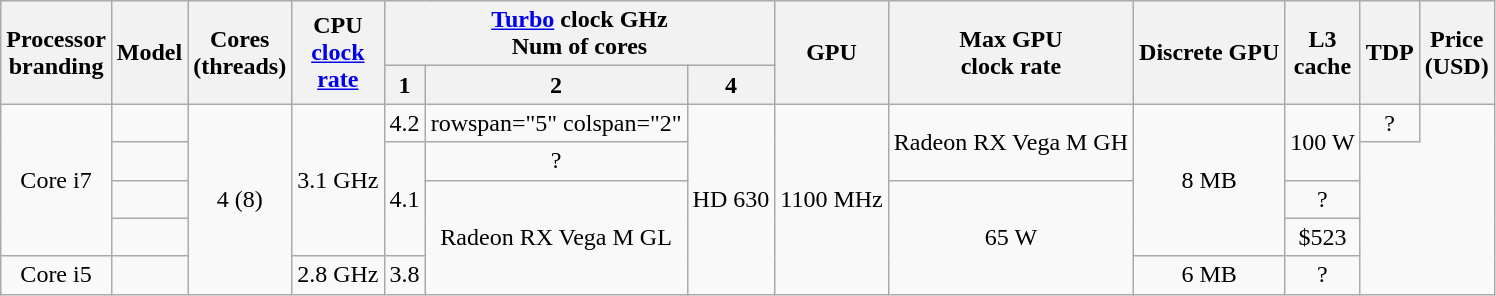<table class="wikitable sortable" style="text-align: center;">
<tr>
<th rowspan="2">Processor<br>branding</th>
<th rowspan="2">Model</th>
<th rowspan="2">Cores<br>(threads)</th>
<th rowspan="2">CPU<br><a href='#'>clock<br>rate</a></th>
<th colspan="3"><a href='#'>Turbo</a> clock GHz<br>Num of cores</th>
<th rowspan="2">GPU</th>
<th rowspan="2">Max GPU<br>clock rate</th>
<th rowspan="2">Discrete GPU</th>
<th rowspan="2">L3<br>cache</th>
<th rowspan="2">TDP</th>
<th rowspan="2">Price<br>(USD)</th>
</tr>
<tr>
<th>1</th>
<th>2</th>
<th>4</th>
</tr>
<tr>
<td rowspan="4">Core i7</td>
<td></td>
<td rowspan="5">4 (8)</td>
<td rowspan="4">3.1 GHz</td>
<td>4.2</td>
<td>rowspan="5" colspan="2"   </td>
<td rowspan="5">HD 630</td>
<td rowspan="5">1100 MHz</td>
<td rowspan="2">Radeon RX Vega M GH</td>
<td rowspan="4">8 MB</td>
<td rowspan="2">100 W</td>
<td>?</td>
</tr>
<tr>
<td></td>
<td rowspan="3">4.1</td>
<td>?</td>
</tr>
<tr>
<td></td>
<td rowspan="3">Radeon RX Vega M GL</td>
<td rowspan="3">65 W</td>
<td>?</td>
</tr>
<tr>
<td></td>
<td>$523</td>
</tr>
<tr>
<td>Core i5</td>
<td></td>
<td>2.8 GHz</td>
<td>3.8</td>
<td>6 MB</td>
<td>?</td>
</tr>
</table>
